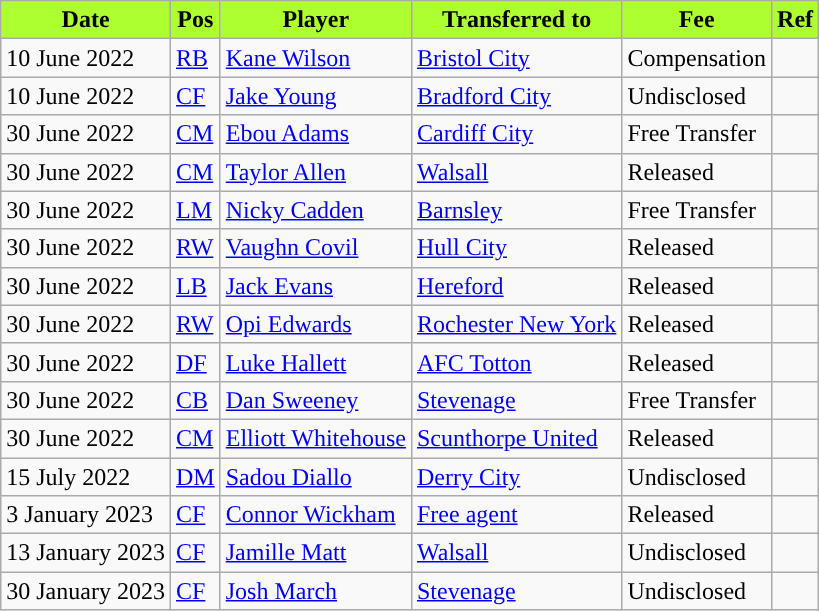<table class="wikitable plainrowheaders sortable">
<tr>
<th style="background:#ADFF2F; color:#000000; ">Date</th>
<th style="background:#ADFF2F; color:#000000; ">Pos</th>
<th style="background:#ADFF2F; color:#000000; ">Player</th>
<th style="background:#ADFF2F; color:#000000; ">Transferred to</th>
<th style="background:#ADFF2F; color:#000000; ">Fee</th>
<th style="background:#ADFF2F; color:#000000; ">Ref</th>
</tr>
<tr>
<td>10 June 2022</td>
<td><a href='#'>RB</a></td>
<td> <a href='#'>Kane Wilson</a></td>
<td> <a href='#'>Bristol City</a></td>
<td>Compensation</td>
<td></td>
</tr>
<tr>
<td>10 June 2022</td>
<td><a href='#'>CF</a></td>
<td> <a href='#'>Jake Young</a></td>
<td> <a href='#'>Bradford City</a></td>
<td>Undisclosed</td>
<td></td>
</tr>
<tr>
<td>30 June 2022</td>
<td><a href='#'>CM</a></td>
<td> <a href='#'>Ebou Adams</a></td>
<td> <a href='#'>Cardiff City</a></td>
<td>Free Transfer</td>
<td></td>
</tr>
<tr>
<td>30 June 2022</td>
<td><a href='#'>CM</a></td>
<td> <a href='#'>Taylor Allen</a></td>
<td> <a href='#'>Walsall</a></td>
<td>Released</td>
<td></td>
</tr>
<tr>
<td>30 June 2022</td>
<td><a href='#'>LM</a></td>
<td> <a href='#'>Nicky Cadden</a></td>
<td> <a href='#'>Barnsley</a></td>
<td>Free Transfer</td>
<td></td>
</tr>
<tr>
<td>30 June 2022</td>
<td><a href='#'>RW</a></td>
<td> <a href='#'>Vaughn Covil</a></td>
<td> <a href='#'>Hull City</a></td>
<td>Released</td>
<td></td>
</tr>
<tr>
<td>30 June 2022</td>
<td><a href='#'>LB</a></td>
<td> <a href='#'>Jack Evans</a></td>
<td> <a href='#'>Hereford</a></td>
<td>Released</td>
<td></td>
</tr>
<tr>
<td>30 June 2022</td>
<td><a href='#'>RW</a></td>
<td> <a href='#'>Opi Edwards</a></td>
<td> <a href='#'>Rochester New York</a></td>
<td>Released</td>
<td></td>
</tr>
<tr>
<td>30 June 2022</td>
<td><a href='#'>DF</a></td>
<td> <a href='#'>Luke Hallett</a></td>
<td> <a href='#'>AFC Totton</a></td>
<td>Released</td>
<td></td>
</tr>
<tr>
<td>30 June 2022</td>
<td><a href='#'>CB</a></td>
<td> <a href='#'>Dan Sweeney</a></td>
<td> <a href='#'>Stevenage</a></td>
<td>Free Transfer</td>
<td></td>
</tr>
<tr>
<td>30 June 2022</td>
<td><a href='#'>CM</a></td>
<td> <a href='#'>Elliott Whitehouse</a></td>
<td> <a href='#'>Scunthorpe United</a></td>
<td>Released</td>
<td></td>
</tr>
<tr>
<td>15 July 2022</td>
<td><a href='#'>DM</a></td>
<td> <a href='#'>Sadou Diallo</a></td>
<td> <a href='#'>Derry City</a></td>
<td>Undisclosed</td>
<td></td>
</tr>
<tr>
<td>3 January 2023</td>
<td><a href='#'>CF</a></td>
<td> <a href='#'>Connor Wickham</a></td>
<td> <a href='#'>Free agent</a></td>
<td>Released</td>
<td></td>
</tr>
<tr>
<td>13 January 2023</td>
<td><a href='#'>CF</a></td>
<td> <a href='#'>Jamille Matt</a></td>
<td> <a href='#'>Walsall</a></td>
<td>Undisclosed</td>
<td></td>
</tr>
<tr>
<td>30 January 2023</td>
<td><a href='#'>CF</a></td>
<td> <a href='#'>Josh March</a></td>
<td> <a href='#'>Stevenage</a></td>
<td>Undisclosed</td>
<td></td>
</tr>
</table>
